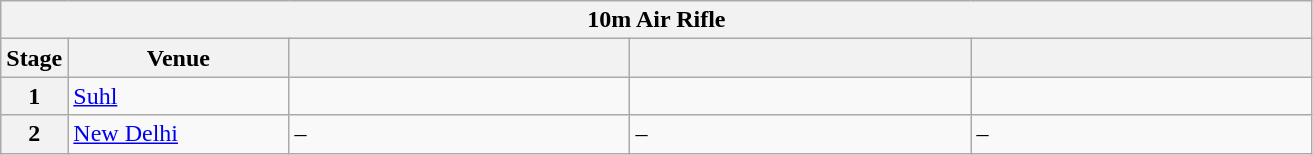<table class="wikitable">
<tr>
<th colspan="5">10m Air Rifle</th>
</tr>
<tr>
<th>Stage</th>
<th width=140>Venue</th>
<th width=220></th>
<th width=220></th>
<th width=220></th>
</tr>
<tr>
<th>1</th>
<td> <a href='#'>Suhl</a></td>
<td></td>
<td></td>
<td></td>
</tr>
<tr>
<th>2</th>
<td> <a href='#'>New Delhi</a></td>
<td –>–</td>
<td –>–</td>
<td –>–</td>
</tr>
</table>
